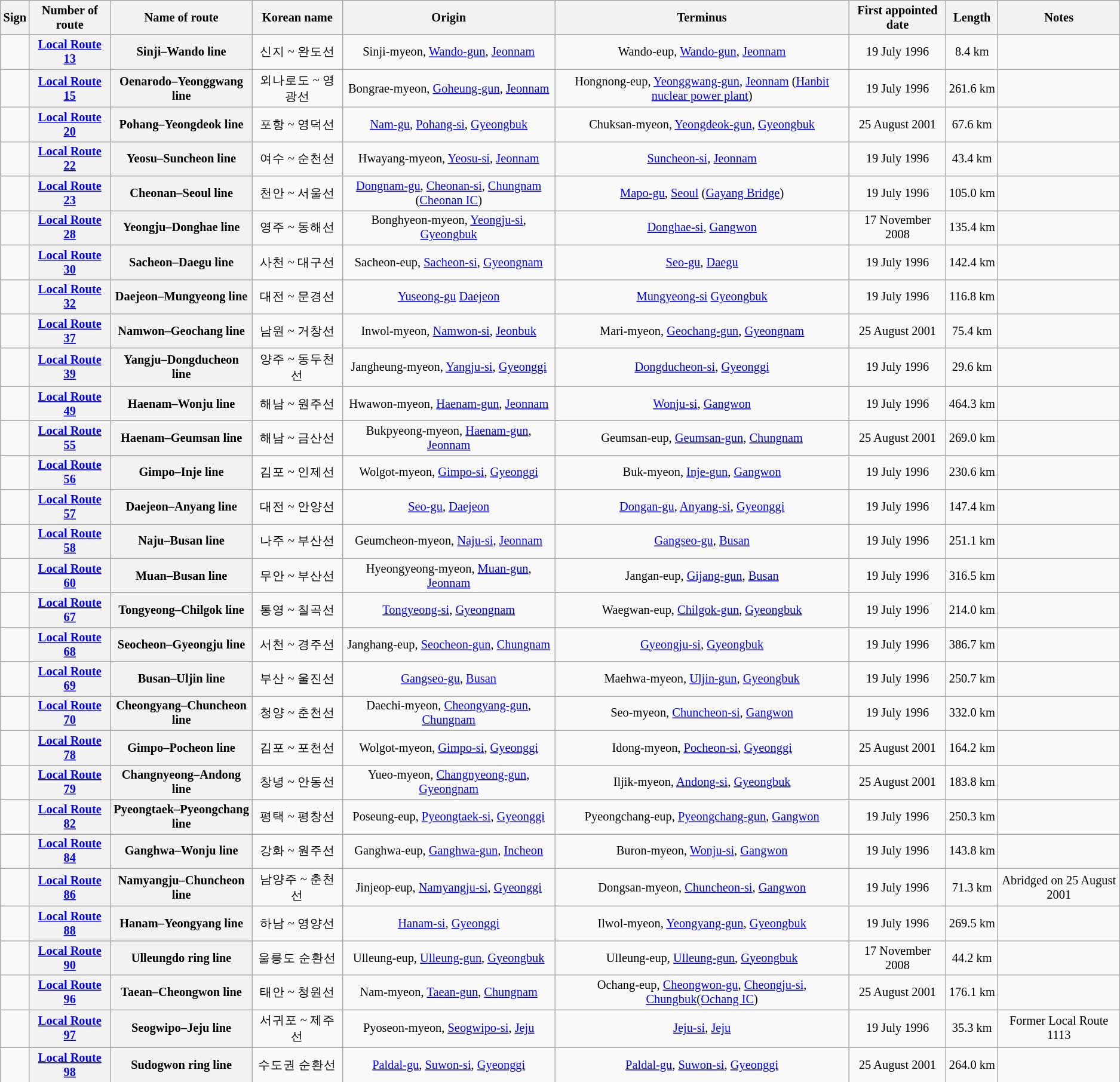<table class="wikitable" style="font-size: 85%; text-align: center">
<tr>
<th>Sign</th>
<th>Number of route</th>
<th>Name of route</th>
<th>Korean name</th>
<th>Origin</th>
<th>Terminus</th>
<th>First appointed date</th>
<th>Length</th>
<th>Notes</th>
</tr>
<tr>
<td></td>
<th><a href='#'>Local Route 13</a></th>
<th>Sinji–Wando line</th>
<td>신지 ~ 완도선</td>
<td>Sinji-myeon, <a href='#'>Wando-gun</a>, <a href='#'>Jeonnam</a></td>
<td>Wando-eup, <a href='#'>Wando-gun</a>, <a href='#'>Jeonnam</a></td>
<td>19 July 1996</td>
<td>8.4 km</td>
<td></td>
</tr>
<tr>
<td></td>
<th><a href='#'>Local Route 15</a></th>
<th>Oenarodo–Yeonggwang line</th>
<td>외나로도 ~ 영광선</td>
<td>Bongrae-myeon, <a href='#'>Goheung-gun</a>, <a href='#'>Jeonnam</a></td>
<td>Hongnong-eup, <a href='#'>Yeonggwang-gun</a>, <a href='#'>Jeonnam</a> (<a href='#'>Hanbit nuclear power plant</a>)</td>
<td>19 July 1996</td>
<td>261.6 km</td>
<td></td>
</tr>
<tr>
<td></td>
<th><a href='#'>Local Route 20</a></th>
<th>Pohang–Yeongdeok line</th>
<td>포항 ~ 영덕선</td>
<td><a href='#'>Nam-gu</a>, <a href='#'>Pohang-si</a>, <a href='#'>Gyeongbuk</a></td>
<td>Chuksan-myeon, <a href='#'>Yeongdeok-gun</a>, <a href='#'>Gyeongbuk</a></td>
<td>25 August 2001</td>
<td>67.6 km</td>
<td></td>
</tr>
<tr>
<td></td>
<th><a href='#'>Local Route 22</a></th>
<th>Yeosu–Suncheon line</th>
<td>여수 ~ 순천선</td>
<td>Hwayang-myeon, <a href='#'>Yeosu-si</a>, <a href='#'>Jeonnam</a></td>
<td><a href='#'>Suncheon-si</a>, <a href='#'>Jeonnam</a></td>
<td>19 July 1996</td>
<td>43.4 km</td>
<td></td>
</tr>
<tr>
<td></td>
<th><a href='#'>Local Route 23</a></th>
<th>Cheonan–Seoul line</th>
<td>천안 ~ 서울선</td>
<td><a href='#'>Dongnam-gu</a>, <a href='#'>Cheonan-si</a>, <a href='#'>Chungnam</a> (<a href='#'>Cheonan IC</a>)</td>
<td><a href='#'>Mapo-gu</a>, <a href='#'>Seoul</a> (<a href='#'>Gayang Bridge</a>)</td>
<td>19 July 1996</td>
<td>105.0 km</td>
<td></td>
</tr>
<tr>
<td></td>
<th><a href='#'>Local Route 28</a></th>
<th>Yeongju–Donghae line</th>
<td>영주 ~ 동해선</td>
<td>Bonghyeon-myeon, <a href='#'>Yeongju-si</a>, <a href='#'>Gyeongbuk</a></td>
<td><a href='#'>Donghae-si</a>, <a href='#'>Gangwon</a></td>
<td>17 November 2008</td>
<td>135.4 km</td>
<td></td>
</tr>
<tr>
<td></td>
<th><a href='#'>Local Route 30</a></th>
<th>Sacheon–Daegu line</th>
<td>사천 ~ 대구선</td>
<td>Sacheon-eup, <a href='#'>Sacheon-si</a>, <a href='#'>Gyeongnam</a></td>
<td><a href='#'>Seo-gu</a>, <a href='#'>Daegu</a></td>
<td>19 July 1996</td>
<td>142.4 km</td>
<td></td>
</tr>
<tr>
<td></td>
<th><a href='#'>Local Route 32</a></th>
<th>Daejeon–Mungyeong line</th>
<td>대전 ~ 문경선</td>
<td><a href='#'>Yuseong-gu</a> <a href='#'>Daejeon</a></td>
<td><a href='#'>Mungyeong-si</a> <a href='#'>Gyeongbuk</a></td>
<td>19 July 1996</td>
<td>116.8 km</td>
<td></td>
</tr>
<tr>
<td></td>
<th><a href='#'>Local Route 37</a></th>
<th>Namwon–Geochang line</th>
<td>남원 ~ 거창선</td>
<td>Inwol-myeon, <a href='#'>Namwon-si</a>, <a href='#'>Jeonbuk</a></td>
<td>Mari-myeon, <a href='#'>Geochang-gun</a>, <a href='#'>Gyeongnam</a></td>
<td>25 August 2001</td>
<td>75.4 km</td>
<td></td>
</tr>
<tr>
<td></td>
<th><a href='#'>Local Route 39</a></th>
<th>Yangju–Dongducheon line</th>
<td>양주 ~ 동두천선</td>
<td>Jangheung-myeon, <a href='#'>Yangju-si</a>, <a href='#'>Gyeonggi</a></td>
<td><a href='#'>Dongducheon-si</a>, <a href='#'>Gyeonggi</a></td>
<td>19 July 1996</td>
<td>29.6 km</td>
<td></td>
</tr>
<tr>
<td></td>
<th><a href='#'>Local Route 49</a></th>
<th>Haenam–Wonju line</th>
<td>해남 ~ 원주선</td>
<td>Hwawon-myeon, <a href='#'>Haenam-gun</a>, <a href='#'>Jeonnam</a></td>
<td><a href='#'>Wonju-si</a>, <a href='#'>Gangwon</a></td>
<td>19 July 1996</td>
<td>464.3 km</td>
<td></td>
</tr>
<tr>
<td></td>
<th><a href='#'>Local Route 55</a></th>
<th>Haenam–Geumsan line</th>
<td>해남 ~ 금산선</td>
<td>Bukpyeong-myeon, <a href='#'>Haenam-gun</a>, <a href='#'>Jeonnam</a></td>
<td>Geumsan-eup, <a href='#'>Geumsan-gun</a>, <a href='#'>Chungnam</a></td>
<td>25 August 2001</td>
<td>269.0 km</td>
<td></td>
</tr>
<tr>
<td></td>
<th><a href='#'>Local Route 56</a></th>
<th>Gimpo–Inje line</th>
<td>김포 ~ 인제선</td>
<td>Wolgot-myeon, <a href='#'>Gimpo-si</a>, <a href='#'>Gyeonggi</a></td>
<td>Buk-myeon, <a href='#'>Inje-gun</a>, <a href='#'>Gangwon</a></td>
<td>19 July 1996</td>
<td>230.6 km</td>
<td></td>
</tr>
<tr>
<td></td>
<th><a href='#'>Local Route 57</a></th>
<th>Daejeon–Anyang line</th>
<td>대전 ~ 안양선</td>
<td><a href='#'>Seo-gu</a>, <a href='#'>Daejeon</a></td>
<td><a href='#'>Dongan-gu</a>, <a href='#'>Anyang-si</a>, <a href='#'>Gyeonggi</a></td>
<td>19 July 1996</td>
<td>147.4 km</td>
<td></td>
</tr>
<tr>
<td></td>
<th><a href='#'>Local Route 58</a></th>
<th>Naju–Busan line</th>
<td>나주 ~ 부산선</td>
<td>Geumcheon-myeon, <a href='#'>Naju-si</a>, <a href='#'>Jeonnam</a></td>
<td><a href='#'>Gangseo-gu</a>, <a href='#'>Busan</a></td>
<td>19 July 1996</td>
<td>251.1 km</td>
<td></td>
</tr>
<tr>
<td></td>
<th><a href='#'>Local Route 60</a></th>
<th>Muan–Busan line</th>
<td>무안 ~ 부산선</td>
<td>Hyeongyeong-myeon, <a href='#'>Muan-gun</a>, <a href='#'>Jeonnam</a></td>
<td>Jangan-eup, <a href='#'>Gijang-gun</a>, <a href='#'>Busan</a></td>
<td>19 July 1996</td>
<td>316.5 km</td>
<td></td>
</tr>
<tr>
<td></td>
<th><a href='#'>Local Route 67</a></th>
<th>Tongyeong–Chilgok line</th>
<td>통영 ~ 칠곡선</td>
<td><a href='#'>Tongyeong-si</a>, <a href='#'>Gyeongnam</a></td>
<td>Waegwan-eup, <a href='#'>Chilgok-gun</a>, <a href='#'>Gyeongbuk</a></td>
<td>19 July 1996</td>
<td>214.0 km</td>
<td></td>
</tr>
<tr>
<td></td>
<th><a href='#'>Local Route 68</a></th>
<th>Seocheon–Gyeongju line</th>
<td>서천 ~ 경주선</td>
<td>Janghang-eup, <a href='#'>Seocheon-gun</a>, <a href='#'>Chungnam</a></td>
<td><a href='#'>Gyeongju-si</a>, <a href='#'>Gyeongbuk</a></td>
<td>19 July 1996</td>
<td>386.7 km</td>
<td></td>
</tr>
<tr>
<td></td>
<th><a href='#'>Local Route 69</a></th>
<th>Busan–Uljin line</th>
<td>부산 ~ 울진선</td>
<td><a href='#'>Gangseo-gu</a>, <a href='#'>Busan</a></td>
<td>Maehwa-myeon, <a href='#'>Uljin-gun</a>, <a href='#'>Gyeongbuk</a></td>
<td>19 July 1996</td>
<td>250.7 km</td>
<td></td>
</tr>
<tr>
<td></td>
<th><a href='#'>Local Route 70</a></th>
<th>Cheongyang–Chuncheon line</th>
<td>청양 ~ 춘천선</td>
<td>Daechi-myeon, <a href='#'>Cheongyang-gun</a>, <a href='#'>Chungnam</a></td>
<td>Seo-myeon, <a href='#'>Chuncheon-si</a>, <a href='#'>Gangwon</a></td>
<td>19 July 1996</td>
<td>332.0 km</td>
<td></td>
</tr>
<tr>
<td></td>
<th><a href='#'>Local Route 78</a></th>
<th>Gimpo–Pocheon line</th>
<td>김포 ~ 포천선</td>
<td>Wolgot-myeon, <a href='#'>Gimpo-si</a>, <a href='#'>Gyeonggi</a></td>
<td>Idong-myeon, <a href='#'>Pocheon-si</a>, <a href='#'>Gyeonggi</a></td>
<td>25 August 2001</td>
<td>164.2 km</td>
<td></td>
</tr>
<tr>
<td></td>
<th><a href='#'>Local Route 79</a></th>
<th>Changnyeong–Andong line</th>
<td>창녕 ~ 안동선</td>
<td>Yueo-myeon, <a href='#'>Changnyeong-gun</a>, <a href='#'>Gyeongnam</a></td>
<td>Iljik-myeon, <a href='#'>Andong-si</a>, <a href='#'>Gyeongbuk</a></td>
<td>25 August 2001</td>
<td>183.8 km</td>
<td></td>
</tr>
<tr>
<td></td>
<th><a href='#'>Local Route 82</a></th>
<th>Pyeongtaek–Pyeongchang line</th>
<td>평택 ~ 평창선</td>
<td>Poseung-eup, <a href='#'>Pyeongtaek-si</a>, <a href='#'>Gyeonggi</a></td>
<td>Pyeongchang-eup, <a href='#'>Pyeongchang-gun</a>, <a href='#'>Gangwon</a></td>
<td>19 July 1996</td>
<td>250.3 km</td>
<td></td>
</tr>
<tr>
<td></td>
<th><a href='#'>Local Route 84</a></th>
<th>Ganghwa–Wonju line</th>
<td>강화 ~ 원주선</td>
<td>Ganghwa-eup, <a href='#'>Ganghwa-gun</a>, <a href='#'>Incheon</a></td>
<td>Buron-myeon, <a href='#'>Wonju-si</a>, <a href='#'>Gangwon</a></td>
<td>19 July 1996</td>
<td>143.8 km</td>
<td></td>
</tr>
<tr>
<td></td>
<th><a href='#'>Local Route 86</a></th>
<th>Namyangju–Chuncheon line</th>
<td>남양주 ~ 춘천선</td>
<td>Jinjeop-eup, <a href='#'>Namyangju-si</a>, <a href='#'>Gyeonggi</a></td>
<td>Dongsan-myeon, <a href='#'>Chuncheon-si</a>, <a href='#'>Gangwon</a></td>
<td>19 July 1996</td>
<td>71.3 km</td>
<td>Abridged on 25 August 2001</td>
</tr>
<tr>
<td></td>
<th><a href='#'>Local Route 88</a></th>
<th>Hanam–Yeongyang line</th>
<td>하남 ~ 영양선</td>
<td><a href='#'>Hanam-si</a>, <a href='#'>Gyeonggi</a></td>
<td>Ilwol-myeon, <a href='#'>Yeongyang-gun</a>, <a href='#'>Gyeongbuk</a></td>
<td>19 July 1996</td>
<td>269.5 km</td>
<td></td>
</tr>
<tr>
<td></td>
<th><a href='#'>Local Route 90</a></th>
<th>Ulleungdo ring line</th>
<td>울릉도 순환선</td>
<td>Ulleung-eup, <a href='#'>Ulleung-gun</a>, <a href='#'>Gyeongbuk</a></td>
<td>Ulleung-eup, <a href='#'>Ulleung-gun</a>, <a href='#'>Gyeongbuk</a></td>
<td>17 November 2008</td>
<td>44.2 km</td>
<td></td>
</tr>
<tr>
<td></td>
<th><a href='#'>Local Route 96</a></th>
<th>Taean–Cheongwon line</th>
<td>태안 ~ 청원선</td>
<td>Nam-myeon, <a href='#'>Taean-gun</a>, <a href='#'>Chungnam</a></td>
<td>Ochang-eup, <a href='#'>Cheongwon-gu</a>, <a href='#'>Cheongju-si</a>, <a href='#'>Chungbuk</a>(<a href='#'>Ochang IC</a>)</td>
<td>25 August 2001</td>
<td>176.1 km</td>
<td></td>
</tr>
<tr>
<td></td>
<th><a href='#'>Local Route 97</a></th>
<th>Seogwipo–Jeju line</th>
<td>서귀포 ~ 제주선</td>
<td>Pyoseon-myeon, <a href='#'>Seogwipo-si</a>, <a href='#'>Jeju</a></td>
<td><a href='#'>Jeju-si</a>, <a href='#'>Jeju</a></td>
<td>19 July 1996</td>
<td>35.3 km</td>
<td>Former Local Route 1113</td>
</tr>
<tr>
<td></td>
<th><a href='#'>Local Route 98</a></th>
<th>Sudogwon ring line</th>
<td>수도권 순환선</td>
<td><a href='#'>Paldal-gu</a>, <a href='#'>Suwon-si</a>, <a href='#'>Gyeonggi</a></td>
<td><a href='#'>Paldal-gu</a>, <a href='#'>Suwon-si</a>, <a href='#'>Gyeonggi</a></td>
<td>25 August 2001</td>
<td>264.0 km</td>
<td></td>
</tr>
</table>
